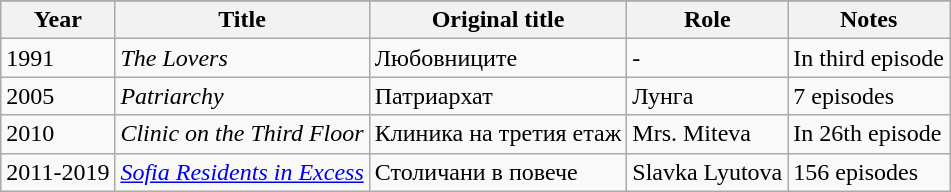<table class="wikitable sortable">
<tr>
</tr>
<tr>
<th scope="col">Year</th>
<th scope="col">Title</th>
<th scope="col">Original title</th>
<th scope="col">Role</th>
<th scope="col" class="unsortable">Notes</th>
</tr>
<tr>
<td>1991</td>
<td><em>The Lovers</em></td>
<td>Любовниците</td>
<td>-</td>
<td>In third episode</td>
</tr>
<tr>
<td>2005</td>
<td><em>Patriarchy</em></td>
<td>Патриархат</td>
<td>Лунга</td>
<td>7 episodes</td>
</tr>
<tr>
<td>2010</td>
<td><em>Clinic on the Third Floor</em></td>
<td>Клиника на третия етаж</td>
<td>Mrs. Miteva</td>
<td>In 26th episode</td>
</tr>
<tr>
<td>2011-2019</td>
<td><em><a href='#'>Sofia Residents in Excess</a></em></td>
<td>Столичани в повече</td>
<td>Slavka Lyutova</td>
<td>156 episodes</td>
</tr>
</table>
